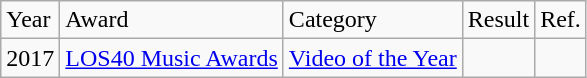<table class="wikitable" text-align:center;">
<tr>
<td>Year</td>
<td>Award</td>
<td>Category</td>
<td>Result</td>
<td>Ref.</td>
</tr>
<tr>
<td>2017</td>
<td><a href='#'>LOS40 Music Awards</a></td>
<td><a href='#'>Video of the Year</a></td>
<td></td>
<td></td>
</tr>
</table>
